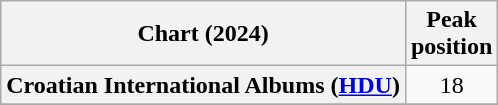<table class="wikitable plainrowheaders sortable" style="text-align:center">
<tr>
<th>Chart (2024)</th>
<th>Peak<br>position</th>
</tr>
<tr>
<th scope="row">Croatian International Albums (<a href='#'>HDU</a>)</th>
<td>18</td>
</tr>
<tr>
</tr>
</table>
